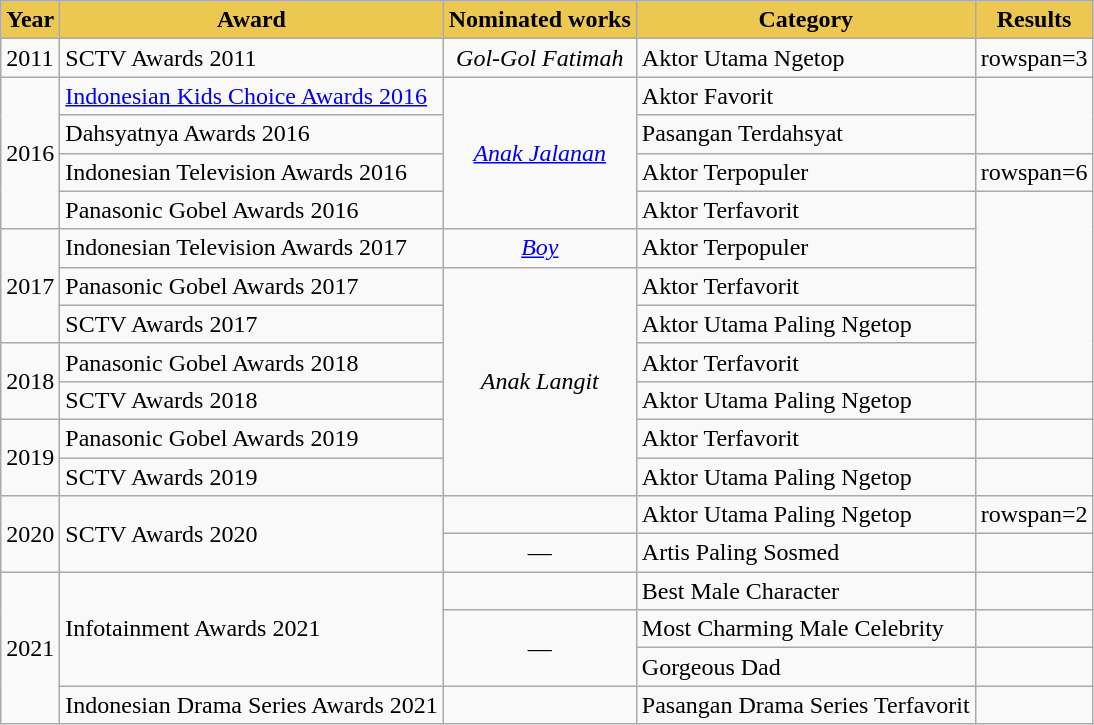<table class="wikitable sortable">
<tr>
<th style="background-color:#ECC850; color:"black">Year</th>
<th style="background-color:#ECC850; color:"black">Award</th>
<th style="background-color:#ECC850; color:"black">Nominated works</th>
<th style="background-color:#ECC850; color:"black">Category</th>
<th style="background-color:#ECC850; color:"black">Results</th>
</tr>
<tr>
<td>2011</td>
<td>SCTV Awards 2011</td>
<td style="text-align:center;"><em>Gol-Gol Fatimah</em></td>
<td>Aktor Utama Ngetop</td>
<td>rowspan=3 </td>
</tr>
<tr>
<td rowspan=4>2016</td>
<td><a href='#'>Indonesian Kids Choice Awards 2016</a></td>
<td rowspan=4 style="text-align:center;"><em><a href='#'>Anak Jalanan</a></em></td>
<td>Aktor Favorit</td>
</tr>
<tr>
<td>Dahsyatnya Awards 2016</td>
<td>Pasangan Terdahsyat </td>
</tr>
<tr>
<td>Indonesian Television Awards 2016</td>
<td>Aktor Terpopuler</td>
<td>rowspan=6 </td>
</tr>
<tr>
<td>Panasonic Gobel Awards 2016</td>
<td>Aktor Terfavorit</td>
</tr>
<tr>
<td rowspan=3>2017</td>
<td>Indonesian Television Awards 2017</td>
<td style="text-align:center;"><em><a href='#'>Boy</a></em></td>
<td>Aktor Terpopuler</td>
</tr>
<tr>
<td>Panasonic Gobel Awards 2017</td>
<td rowspan=6 style="text-align:center;"><em>Anak Langit</em></td>
<td>Aktor Terfavorit</td>
</tr>
<tr>
<td>SCTV Awards 2017</td>
<td>Aktor Utama Paling Ngetop</td>
</tr>
<tr>
<td rowspan=2>2018</td>
<td>Panasonic Gobel Awards 2018</td>
<td>Aktor Terfavorit</td>
</tr>
<tr>
<td>SCTV Awards 2018</td>
<td>Aktor Utama Paling Ngetop</td>
<td></td>
</tr>
<tr>
<td rowspan=2>2019</td>
<td>Panasonic Gobel Awards 2019</td>
<td>Aktor Terfavorit</td>
<td></td>
</tr>
<tr>
<td>SCTV Awards 2019</td>
<td>Aktor Utama Paling Ngetop</td>
<td></td>
</tr>
<tr>
<td rowspan=2>2020</td>
<td rowspan=2>SCTV Awards 2020</td>
<td></td>
<td>Aktor Utama Paling Ngetop</td>
<td>rowspan=2 </td>
</tr>
<tr>
<td style="text-align:center;">—</td>
<td>Artis Paling Sosmed</td>
</tr>
<tr>
<td rowspan=4>2021</td>
<td rowspan=3>Infotainment Awards 2021</td>
<td></td>
<td>Best Male Character </td>
<td></td>
</tr>
<tr>
<td rowspan=2 style="text-align:center;">—</td>
<td>Most Charming Male Celebrity</td>
<td></td>
</tr>
<tr>
<td>Gorgeous Dad</td>
<td></td>
</tr>
<tr>
<td>Indonesian Drama Series Awards 2021</td>
<td></td>
<td>Pasangan Drama Series Terfavorit </td>
<td></td>
</tr>
</table>
